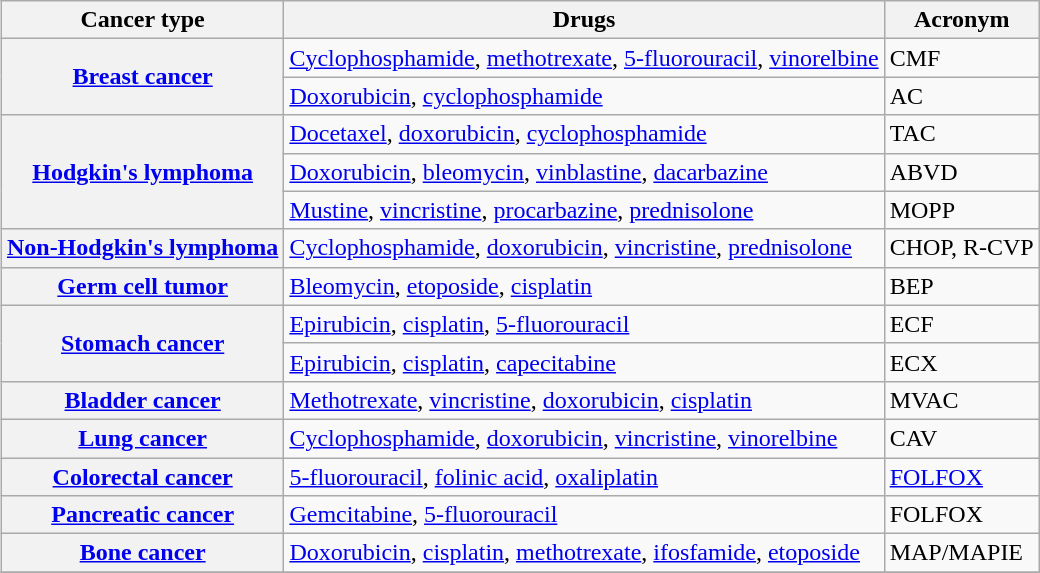<table class="wikitable" style="float: right;">
<tr>
<th scope="col">Cancer type</th>
<th scope="col">Drugs</th>
<th scope="col">Acronym</th>
</tr>
<tr>
<th scope="row" rowspan="2"><a href='#'>Breast cancer</a></th>
<td><a href='#'>Cyclophosphamide</a>, <a href='#'>methotrexate</a>, <a href='#'>5-fluorouracil</a>, <a href='#'>vinorelbine</a></td>
<td>CMF</td>
</tr>
<tr>
<td><a href='#'>Doxorubicin</a>, <a href='#'>cyclophosphamide</a></td>
<td>AC</td>
</tr>
<tr>
<th scope="row" rowspan="3"><a href='#'>Hodgkin's lymphoma</a></th>
<td><a href='#'>Docetaxel</a>, <a href='#'>doxorubicin</a>, <a href='#'>cyclophosphamide</a></td>
<td>TAC</td>
</tr>
<tr>
<td><a href='#'>Doxorubicin</a>, <a href='#'>bleomycin</a>, <a href='#'>vinblastine</a>, <a href='#'>dacarbazine</a></td>
<td>ABVD</td>
</tr>
<tr>
<td><a href='#'>Mustine</a>, <a href='#'>vincristine</a>, <a href='#'>procarbazine</a>, <a href='#'>prednisolone</a></td>
<td>MOPP</td>
</tr>
<tr>
<th scope="row"><a href='#'>Non-Hodgkin's lymphoma</a></th>
<td><a href='#'>Cyclophosphamide</a>, <a href='#'>doxorubicin</a>, <a href='#'>vincristine</a>, <a href='#'>prednisolone</a></td>
<td>CHOP, R-CVP</td>
</tr>
<tr>
<th scope="row"><a href='#'>Germ cell tumor</a></th>
<td><a href='#'>Bleomycin</a>, <a href='#'>etoposide</a>, <a href='#'>cisplatin</a></td>
<td>BEP</td>
</tr>
<tr>
<th scope="row" rowspan="2"><a href='#'>Stomach cancer</a></th>
<td><a href='#'>Epirubicin</a>, <a href='#'>cisplatin</a>, <a href='#'>5-fluorouracil</a></td>
<td>ECF</td>
</tr>
<tr>
<td><a href='#'>Epirubicin</a>, <a href='#'>cisplatin</a>, <a href='#'>capecitabine</a></td>
<td>ECX</td>
</tr>
<tr>
<th scope="row"><a href='#'>Bladder cancer</a></th>
<td><a href='#'>Methotrexate</a>, <a href='#'>vincristine</a>, <a href='#'>doxorubicin</a>, <a href='#'>cisplatin</a></td>
<td>MVAC</td>
</tr>
<tr>
<th scope="row"><a href='#'>Lung cancer</a></th>
<td><a href='#'>Cyclophosphamide</a>, <a href='#'>doxorubicin</a>, <a href='#'>vincristine</a>, <a href='#'>vinorelbine</a></td>
<td>CAV</td>
</tr>
<tr>
<th scope="row"><a href='#'>Colorectal cancer</a></th>
<td><a href='#'>5-fluorouracil</a>, <a href='#'>folinic acid</a>, <a href='#'>oxaliplatin</a></td>
<td><a href='#'>FOLFOX</a></td>
</tr>
<tr>
<th scope="row"><a href='#'>Pancreatic cancer</a></th>
<td><a href='#'>Gemcitabine</a>, <a href='#'>5-fluorouracil</a></td>
<td>FOLFOX</td>
</tr>
<tr>
<th><a href='#'>Bone cancer</a></th>
<td><a href='#'>Doxorubicin</a>, <a href='#'>cisplatin</a>, <a href='#'>methotrexate</a>, <a href='#'>ifosfamide</a>, <a href='#'>etoposide</a></td>
<td>MAP/MAPIE</td>
</tr>
<tr>
</tr>
</table>
